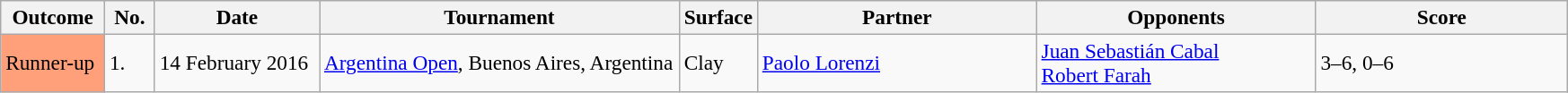<table class="sortable wikitable" style=font-size:97%>
<tr>
<th style="width:70px">Outcome</th>
<th style="width:30px">No.</th>
<th style="width:115px">Date</th>
<th style="width:260px">Tournament</th>
<th style="width:50px">Surface</th>
<th style="width:200px">Partner</th>
<th style="width:200px">Opponents</th>
<th style="width:180px" class="unsortable">Score</th>
</tr>
<tr>
<td bgcolor=FFA07A>Runner-up</td>
<td>1.</td>
<td>14 February 2016</td>
<td><a href='#'>Argentina Open</a>, Buenos Aires, Argentina</td>
<td>Clay</td>
<td> <a href='#'>Paolo Lorenzi</a></td>
<td> <a href='#'>Juan Sebastián Cabal</a><br> <a href='#'>Robert Farah</a></td>
<td>3–6, 0–6</td>
</tr>
</table>
